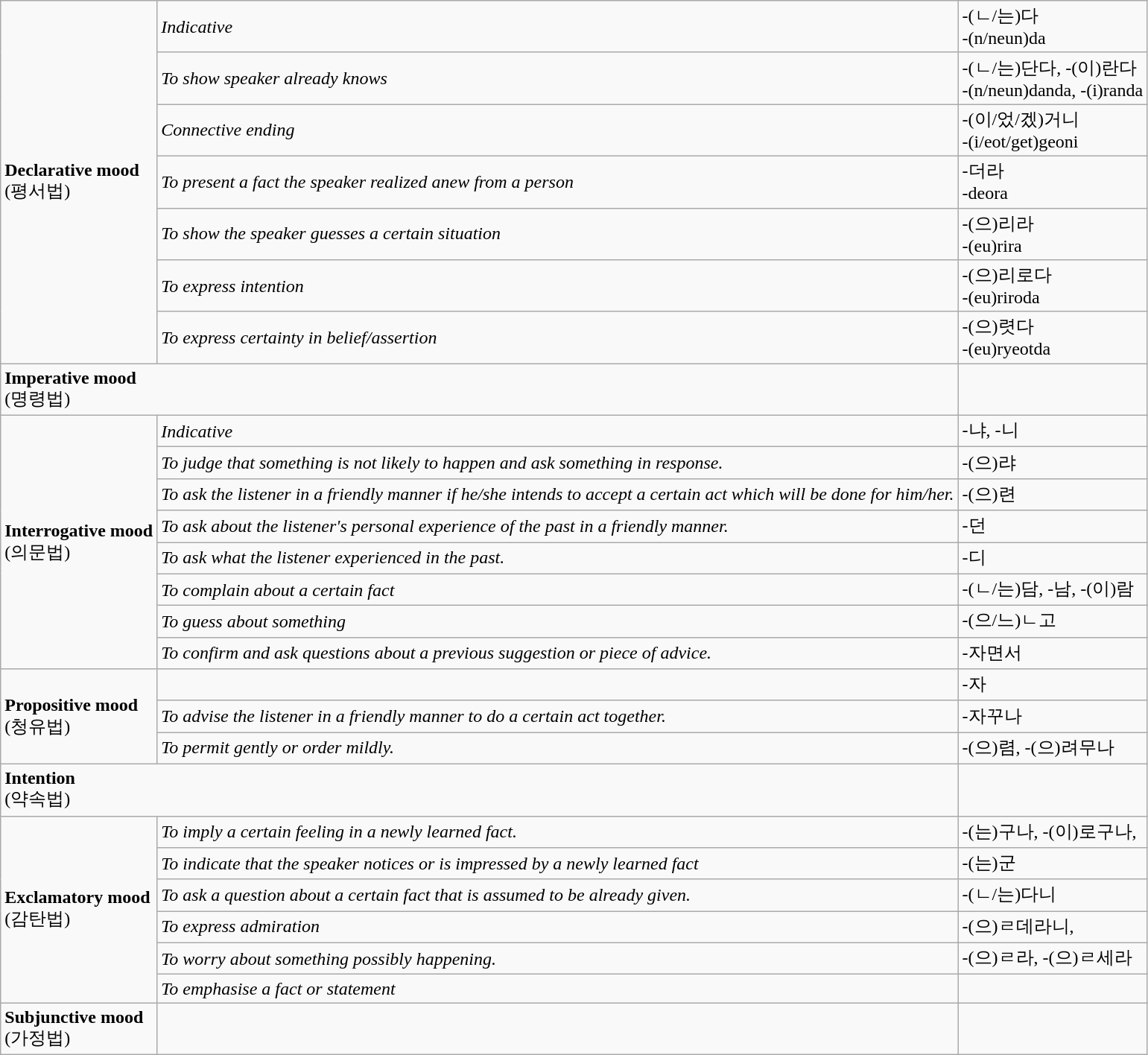<table class="wikitable">
<tr>
<td rowspan="7"><strong>Declarative mood</strong><br>(평서법)</td>
<td><em>Indicative</em></td>
<td>-(ㄴ/는)다<br>-(n/neun)da</td>
</tr>
<tr>
<td><em>To show speaker already knows</em></td>
<td>-(ㄴ/는)단다, -(이)란다<br>-(n/neun)danda, -(i)randa</td>
</tr>
<tr>
<td><em>Connective ending</em></td>
<td>-(이/었/겠)거니<br>-(i/eot/get)geoni</td>
</tr>
<tr>
<td><em>To  present a fact the speaker realized anew from a person</em></td>
<td>-더라<br>-deora</td>
</tr>
<tr>
<td><em>To show the speaker guesses a certain situation</em></td>
<td>-(으)리라<br>-(eu)rira</td>
</tr>
<tr>
<td><em>To express intention</em></td>
<td>-(으)리로다<br>-(eu)riroda</td>
</tr>
<tr>
<td><em>To express certainty in belief/assertion</em></td>
<td>-(으)렷다<br>-(eu)ryeotda</td>
</tr>
<tr>
<td colspan="2"><strong>Imperative mood</strong><br>(명령법)</td>
<td></td>
</tr>
<tr>
<td rowspan="8"><strong>Interrogative mood</strong><br>(의문법)</td>
<td><em>Indicative</em></td>
<td>-냐, -니</td>
</tr>
<tr>
<td><em>To judge that something is not likely to happen and ask something in response.</em></td>
<td>-(으)랴</td>
</tr>
<tr>
<td><em>To ask the listener in a friendly manner if he/she intends to accept a certain act which will be done for him/her.</em></td>
<td>-(으)련</td>
</tr>
<tr>
<td><em>To ask about the listener's personal experience of the past in a friendly manner.</em></td>
<td>-던</td>
</tr>
<tr>
<td><em>To ask what the listener experienced in the past.</em></td>
<td>-디</td>
</tr>
<tr>
<td><em>To complain about a certain fact</em></td>
<td>-(ㄴ/는)담, -남, -(이)람</td>
</tr>
<tr>
<td><em>To guess about something</em></td>
<td>-(으/느)ㄴ고</td>
</tr>
<tr>
<td><em>To confirm and ask questions about a previous suggestion or piece of advice.</em></td>
<td>-자면서</td>
</tr>
<tr>
<td rowspan="3"><strong>Propositive mood</strong><br>(청유법)</td>
<td></td>
<td>-자</td>
</tr>
<tr>
<td><em>To advise the listener in a friendly manner to do a certain act together.</em></td>
<td>-자꾸나</td>
</tr>
<tr>
<td><em>To permit gently or order mildly.</em></td>
<td>-(으)렴, -(으)려무나</td>
</tr>
<tr>
<td colspan="2"><strong>Intention</strong><br>(약속법)</td>
<td></td>
</tr>
<tr>
<td rowspan="6"><strong>Exclamatory mood</strong><br>(감탄법)</td>
<td><em>To imply a certain feeling in a newly learned fact.</em></td>
<td>-(는)구나, -(이)로구나,</td>
</tr>
<tr>
<td><em>To indicate that the speaker notices or is impressed by a newly learned fact</em></td>
<td>-(는)군</td>
</tr>
<tr>
<td><em>To ask a question about a certain fact that is assumed to be already given.</em></td>
<td>-(ㄴ/는)다니</td>
</tr>
<tr>
<td><em>To express admiration</em></td>
<td>-(으)ㄹ데라니,</td>
</tr>
<tr>
<td><em>To worry about something possibly happening.</em></td>
<td>-(으)ㄹ라,  -(으)ㄹ세라</td>
</tr>
<tr>
<td><em>To emphasise a fact or statement</em></td>
<td></td>
</tr>
<tr>
<td><strong>Subjunctive mood</strong><br>(가정법)</td>
<td></td>
<td></td>
</tr>
</table>
